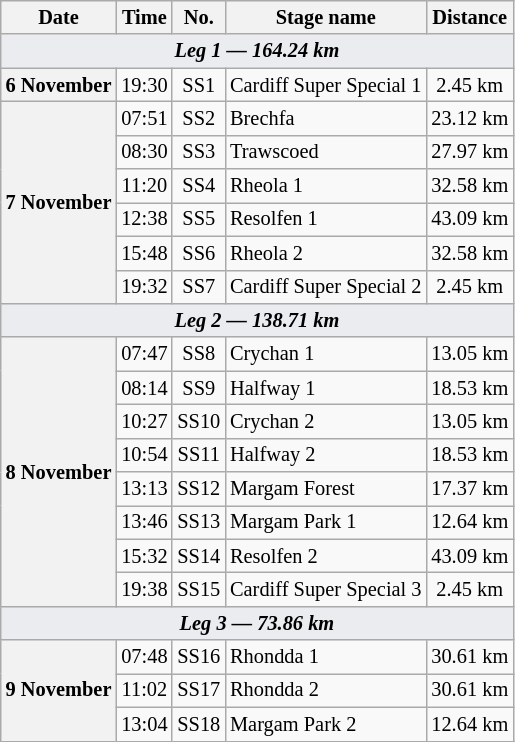<table class="wikitable" style="font-size: 85%;">
<tr>
<th>Date</th>
<th>Time</th>
<th>No.</th>
<th>Stage name</th>
<th>Distance</th>
</tr>
<tr>
<td style="background-color:#EAECF0; text-align:center" colspan="5"><strong><em>Leg 1 — 164.24 km</em></strong></td>
</tr>
<tr>
<th rowspan="1">6 November</th>
<td align="center">19:30</td>
<td align="center">SS1</td>
<td>Cardiff Super Special 1</td>
<td align="center">2.45 km</td>
</tr>
<tr>
<th rowspan="6">7 November</th>
<td align="center">07:51</td>
<td align="center">SS2</td>
<td>Brechfa</td>
<td align="center">23.12 km</td>
</tr>
<tr>
<td align="center">08:30</td>
<td align="center">SS3</td>
<td>Trawscoed</td>
<td align="center">27.97 km</td>
</tr>
<tr>
<td align="center">11:20</td>
<td align="center">SS4</td>
<td>Rheola 1</td>
<td align="center">32.58 km</td>
</tr>
<tr>
<td align="center">12:38</td>
<td align="center">SS5</td>
<td>Resolfen 1</td>
<td align="center">43.09 km</td>
</tr>
<tr>
<td align="center">15:48</td>
<td align="center">SS6</td>
<td>Rheola 2</td>
<td align="center">32.58 km</td>
</tr>
<tr>
<td align="center">19:32</td>
<td align="center">SS7</td>
<td>Cardiff Super Special 2</td>
<td align="center">2.45 km</td>
</tr>
<tr>
<td style="background-color:#EAECF0; text-align:center" colspan="5"><strong><em>Leg 2 — 138.71 km</em></strong></td>
</tr>
<tr>
<th rowspan="8">8 November</th>
<td align="center">07:47</td>
<td align="center">SS8</td>
<td>Crychan 1</td>
<td align="center">13.05 km</td>
</tr>
<tr>
<td align="center">08:14</td>
<td align="center">SS9</td>
<td>Halfway 1</td>
<td align="center">18.53 km</td>
</tr>
<tr>
<td align="center">10:27</td>
<td align="center">SS10</td>
<td>Crychan 2</td>
<td align="center">13.05 km</td>
</tr>
<tr>
<td align="center">10:54</td>
<td align="center">SS11</td>
<td>Halfway 2</td>
<td align="center">18.53 km</td>
</tr>
<tr>
<td align="center">13:13</td>
<td align="center">SS12</td>
<td>Margam Forest</td>
<td align="center">17.37 km</td>
</tr>
<tr>
<td align="center">13:46</td>
<td align="center">SS13</td>
<td>Margam Park 1</td>
<td align="center">12.64 km</td>
</tr>
<tr>
<td align="center">15:32</td>
<td align="center">SS14</td>
<td>Resolfen 2</td>
<td align="center">43.09 km</td>
</tr>
<tr>
<td align="center">19:38</td>
<td align="center">SS15</td>
<td>Cardiff Super Special 3</td>
<td align="center">2.45 km</td>
</tr>
<tr>
<td style="background-color:#EAECF0; text-align:center" colspan="5"><strong><em>Leg 3 — 73.86 km</em></strong></td>
</tr>
<tr>
<th rowspan="3">9 November</th>
<td align="center">07:48</td>
<td align="center">SS16</td>
<td>Rhondda 1</td>
<td align="center">30.61 km</td>
</tr>
<tr>
<td align="center">11:02</td>
<td align="center">SS17</td>
<td>Rhondda 2</td>
<td align="center">30.61 km</td>
</tr>
<tr>
<td align="center">13:04</td>
<td align="center">SS18</td>
<td>Margam Park 2</td>
<td align="center">12.64 km</td>
</tr>
<tr>
</tr>
</table>
